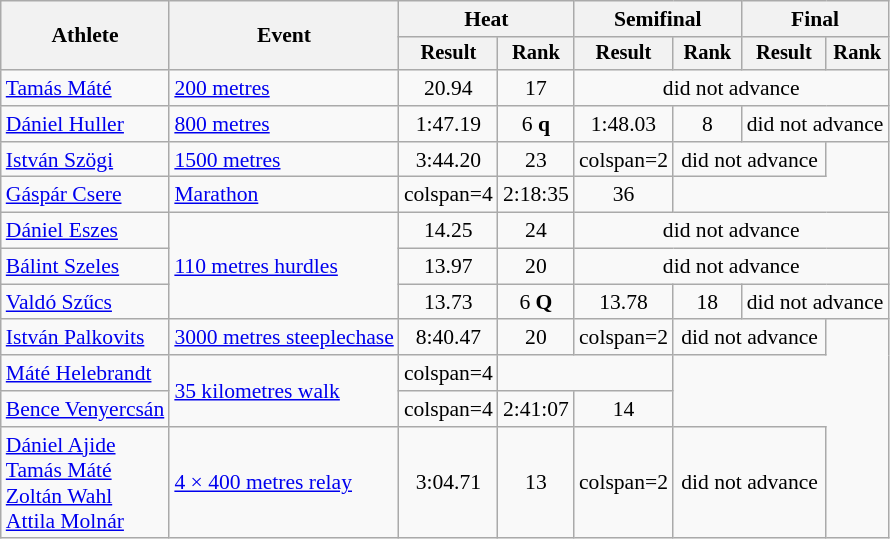<table class=wikitable style=font-size:90%>
<tr>
<th rowspan=2>Athlete</th>
<th rowspan=2>Event</th>
<th colspan=2>Heat</th>
<th colspan=2>Semifinal</th>
<th colspan=2>Final</th>
</tr>
<tr style=font-size:95%>
<th>Result</th>
<th>Rank</th>
<th>Result</th>
<th>Rank</th>
<th>Result</th>
<th>Rank</th>
</tr>
<tr align=center>
<td align=left><a href='#'>Tamás Máté</a></td>
<td align=left><a href='#'>200 metres</a></td>
<td>20.94</td>
<td>17</td>
<td colspan=4>did not advance</td>
</tr>
<tr align=center>
<td align=left><a href='#'>Dániel Huller</a></td>
<td align=left><a href='#'>800 metres</a></td>
<td>1:47.19</td>
<td>6 <strong>q</strong></td>
<td>1:48.03</td>
<td>8</td>
<td colspan=2>did not advance</td>
</tr>
<tr align=center>
<td align=left><a href='#'>István Szögi</a></td>
<td align=left><a href='#'>1500 metres</a></td>
<td>3:44.20</td>
<td>23</td>
<td>colspan=2</td>
<td colspan=2>did not advance</td>
</tr>
<tr align=center>
<td align=left><a href='#'>Gáspár Csere</a></td>
<td align=left><a href='#'>Marathon</a></td>
<td>colspan=4</td>
<td>2:18:35 <strong></strong></td>
<td>36</td>
</tr>
<tr align=center>
<td align=left><a href='#'>Dániel Eszes</a></td>
<td align=left rowspan=3><a href='#'>110 metres hurdles</a></td>
<td>14.25</td>
<td>24</td>
<td colspan=4>did not advance</td>
</tr>
<tr align=center>
<td align=left><a href='#'>Bálint Szeles</a></td>
<td>13.97</td>
<td>20</td>
<td colspan=4>did not advance</td>
</tr>
<tr align=center>
<td align=left><a href='#'>Valdó Szűcs</a></td>
<td>13.73</td>
<td>6 <strong>Q</strong></td>
<td>13.78</td>
<td>18</td>
<td colspan=2>did not advance</td>
</tr>
<tr align=center>
<td align=left><a href='#'>István Palkovits</a></td>
<td align=left><a href='#'>3000 metres steeplechase</a></td>
<td>8:40.47</td>
<td>20</td>
<td>colspan=2</td>
<td colspan=2>did not advance</td>
</tr>
<tr align=center>
<td align=left><a href='#'>Máté Helebrandt</a></td>
<td align=left rowspan=2><a href='#'>35 kilometres walk</a></td>
<td>colspan=4</td>
<td colspan=2></td>
</tr>
<tr align=center>
<td align=left><a href='#'>Bence Venyercsán</a></td>
<td>colspan=4</td>
<td>2:41:07 <strong></strong></td>
<td>14</td>
</tr>
<tr align=center>
<td align=left><a href='#'>Dániel Ajide</a><br><a href='#'>Tamás Máté</a><br><a href='#'>Zoltán Wahl</a><br><a href='#'>Attila Molnár</a></td>
<td align=left><a href='#'>4 × 400 metres relay</a></td>
<td>3:04.71</td>
<td>13</td>
<td>colspan=2</td>
<td colspan=2>did not advance</td>
</tr>
</table>
